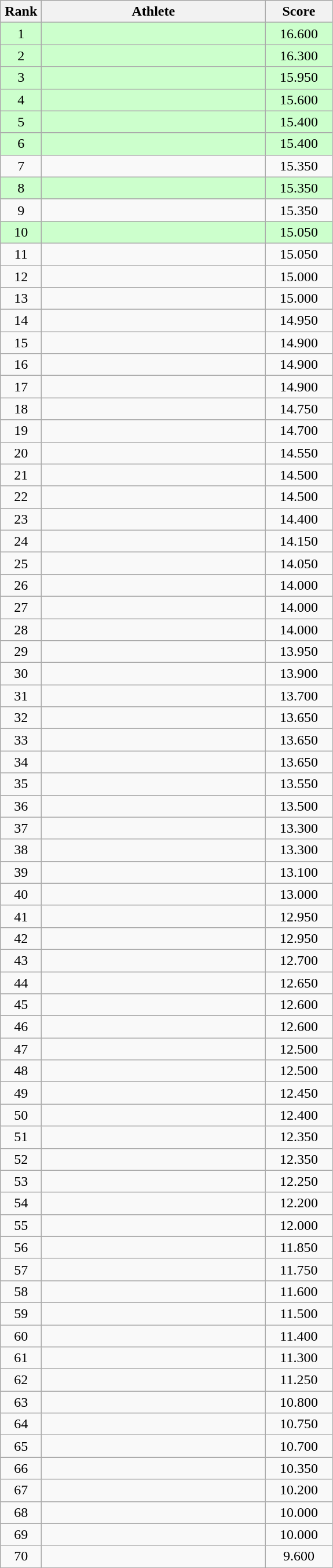<table class=wikitable style="text-align:center">
<tr>
<th width=40>Rank</th>
<th width=250>Athlete</th>
<th width=70>Score</th>
</tr>
<tr bgcolor="ccffcc">
<td>1</td>
<td align=left></td>
<td>16.600</td>
</tr>
<tr bgcolor="ccffcc">
<td>2</td>
<td align=left></td>
<td>16.300</td>
</tr>
<tr bgcolor="ccffcc">
<td>3</td>
<td align=left></td>
<td>15.950</td>
</tr>
<tr bgcolor="ccffcc">
<td>4</td>
<td align=left></td>
<td>15.600</td>
</tr>
<tr bgcolor="ccffcc">
<td>5</td>
<td align=left></td>
<td>15.400</td>
</tr>
<tr bgcolor="ccffcc">
<td>6</td>
<td align=left></td>
<td>15.400</td>
</tr>
<tr>
<td>7</td>
<td align=left></td>
<td>15.350</td>
</tr>
<tr bgcolor="ccffcc">
<td>8</td>
<td align=left></td>
<td>15.350</td>
</tr>
<tr>
<td>9</td>
<td align=left></td>
<td>15.350</td>
</tr>
<tr bgcolor="ccffcc">
<td>10 </td>
<td align=left></td>
<td>15.050</td>
</tr>
<tr>
<td>11 </td>
<td align=left></td>
<td>15.050</td>
</tr>
<tr>
<td>12</td>
<td align=left></td>
<td>15.000</td>
</tr>
<tr>
<td>13</td>
<td align=left></td>
<td>15.000</td>
</tr>
<tr>
<td>14</td>
<td align=left></td>
<td>14.950</td>
</tr>
<tr>
<td>15</td>
<td align=left></td>
<td>14.900</td>
</tr>
<tr>
<td>16</td>
<td align=left></td>
<td>14.900</td>
</tr>
<tr>
<td>17</td>
<td align=left></td>
<td>14.900</td>
</tr>
<tr>
<td>18</td>
<td align=left></td>
<td>14.750</td>
</tr>
<tr>
<td>19</td>
<td align=left></td>
<td>14.700</td>
</tr>
<tr>
<td>20</td>
<td align=left></td>
<td>14.550</td>
</tr>
<tr>
<td>21</td>
<td align=left></td>
<td>14.500</td>
</tr>
<tr>
<td>22</td>
<td align=left></td>
<td>14.500</td>
</tr>
<tr>
<td>23</td>
<td align=left></td>
<td>14.400</td>
</tr>
<tr>
<td>24</td>
<td align=left></td>
<td>14.150</td>
</tr>
<tr>
<td>25</td>
<td align=left></td>
<td>14.050</td>
</tr>
<tr>
<td>26</td>
<td align=left></td>
<td>14.000</td>
</tr>
<tr>
<td>27</td>
<td align=left></td>
<td>14.000</td>
</tr>
<tr>
<td>28</td>
<td align=left></td>
<td>14.000</td>
</tr>
<tr>
<td>29</td>
<td align=left></td>
<td>13.950</td>
</tr>
<tr>
<td>30</td>
<td align=left></td>
<td>13.900</td>
</tr>
<tr>
<td>31</td>
<td align=left></td>
<td>13.700</td>
</tr>
<tr>
<td>32</td>
<td align=left></td>
<td>13.650</td>
</tr>
<tr>
<td>33</td>
<td align=left></td>
<td>13.650</td>
</tr>
<tr>
<td>34</td>
<td align=left></td>
<td>13.650</td>
</tr>
<tr>
<td>35</td>
<td align=left></td>
<td>13.550</td>
</tr>
<tr>
<td>36</td>
<td align=left></td>
<td>13.500</td>
</tr>
<tr>
<td>37</td>
<td align=left></td>
<td>13.300</td>
</tr>
<tr>
<td>38</td>
<td align=left></td>
<td>13.300</td>
</tr>
<tr>
<td>39</td>
<td align=left></td>
<td>13.100</td>
</tr>
<tr>
<td>40</td>
<td align=left></td>
<td>13.000</td>
</tr>
<tr>
<td>41</td>
<td align=left></td>
<td>12.950</td>
</tr>
<tr>
<td>42</td>
<td align=left></td>
<td>12.950</td>
</tr>
<tr>
<td>43</td>
<td align=left></td>
<td>12.700</td>
</tr>
<tr>
<td>44</td>
<td align=left></td>
<td>12.650</td>
</tr>
<tr>
<td>45</td>
<td align=left></td>
<td>12.600</td>
</tr>
<tr>
<td>46</td>
<td align=left></td>
<td>12.600</td>
</tr>
<tr>
<td>47</td>
<td align=left></td>
<td>12.500</td>
</tr>
<tr>
<td>48</td>
<td align=left></td>
<td>12.500</td>
</tr>
<tr>
<td>49</td>
<td align=left></td>
<td>12.450</td>
</tr>
<tr>
<td>50</td>
<td align=left></td>
<td>12.400</td>
</tr>
<tr>
<td>51</td>
<td align=left></td>
<td>12.350</td>
</tr>
<tr>
<td>52</td>
<td align=left></td>
<td>12.350</td>
</tr>
<tr>
<td>53</td>
<td align=left></td>
<td>12.250</td>
</tr>
<tr>
<td>54</td>
<td align=left></td>
<td>12.200</td>
</tr>
<tr>
<td>55</td>
<td align=left></td>
<td>12.000</td>
</tr>
<tr>
<td>56</td>
<td align=left></td>
<td>11.850</td>
</tr>
<tr>
<td>57</td>
<td align=left></td>
<td>11.750</td>
</tr>
<tr>
<td>58</td>
<td align=left></td>
<td>11.600</td>
</tr>
<tr>
<td>59</td>
<td align=left></td>
<td>11.500</td>
</tr>
<tr>
<td>60</td>
<td align=left></td>
<td>11.400</td>
</tr>
<tr>
<td>61</td>
<td align=left></td>
<td>11.300</td>
</tr>
<tr>
<td>62</td>
<td align=left></td>
<td>11.250</td>
</tr>
<tr>
<td>63</td>
<td align=left></td>
<td>10.800</td>
</tr>
<tr>
<td>64</td>
<td align=left></td>
<td>10.750</td>
</tr>
<tr>
<td>65</td>
<td align=left></td>
<td>10.700</td>
</tr>
<tr>
<td>66</td>
<td align=left></td>
<td>10.350</td>
</tr>
<tr>
<td>67</td>
<td align=left></td>
<td>10.200</td>
</tr>
<tr>
<td>68</td>
<td align=left></td>
<td>10.000</td>
</tr>
<tr>
<td>69</td>
<td align=left></td>
<td>10.000</td>
</tr>
<tr>
<td>70</td>
<td align=left></td>
<td>9.600</td>
</tr>
</table>
